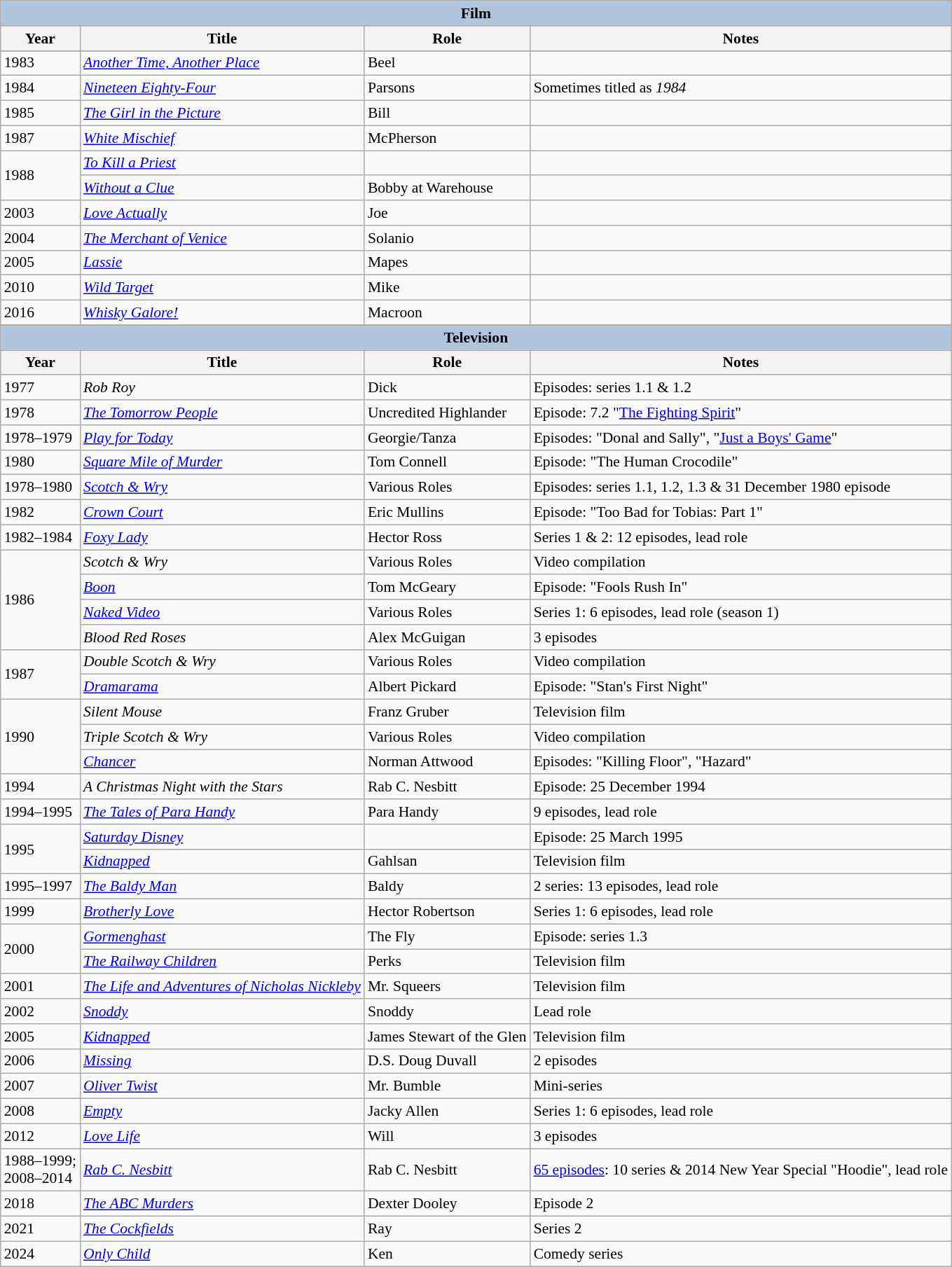<table class="wikitable" style="font-size: 90%;">
<tr>
<th colspan="4" style="background: LightSteelBlue;">Film</th>
</tr>
<tr>
<th>Year</th>
<th>Title</th>
<th>Role</th>
<th>Notes</th>
</tr>
<tr 1962 - Damn The Defiant>
</tr>
<tr 1979 - just a boys game>
<td>1983</td>
<td><em><a href='#'>Another Time, Another Place</a></em></td>
<td>Beel</td>
<td></td>
</tr>
<tr>
<td>1984</td>
<td><em><a href='#'>Nineteen Eighty-Four</a></em></td>
<td>Parsons</td>
<td>Sometimes titled as <em>1984</em></td>
</tr>
<tr>
<td>1985</td>
<td><em><a href='#'>The Girl in the Picture</a></em></td>
<td>Bill</td>
<td></td>
</tr>
<tr>
<td>1987</td>
<td><em><a href='#'>White Mischief</a></em></td>
<td>McPherson</td>
<td></td>
</tr>
<tr>
<td rowspan="2">1988</td>
<td><em><a href='#'>To Kill a Priest</a></em></td>
<td></td>
<td></td>
</tr>
<tr>
<td><em><a href='#'>Without a Clue</a></em></td>
<td>Bobby at Warehouse</td>
<td></td>
</tr>
<tr>
<td>2003</td>
<td><em><a href='#'>Love Actually</a></em></td>
<td>Joe</td>
<td></td>
</tr>
<tr>
<td>2004</td>
<td><em><a href='#'>The Merchant of Venice</a></em></td>
<td>Solanio</td>
<td></td>
</tr>
<tr>
<td>2005</td>
<td><em><a href='#'>Lassie</a></em></td>
<td>Mapes</td>
<td></td>
</tr>
<tr>
<td>2010</td>
<td><em><a href='#'>Wild Target</a></em></td>
<td>Mike</td>
<td></td>
</tr>
<tr>
<td>2016</td>
<td><em><a href='#'>Whisky Galore!</a></em></td>
<td>Macroon</td>
<td></td>
</tr>
<tr>
</tr>
<tr>
<th colspan="4" style="background: LightSteelBlue;">Television</th>
</tr>
<tr>
<th>Year</th>
<th>Title</th>
<th>Role</th>
<th>Notes</th>
</tr>
<tr>
<td>1977</td>
<td><em>Rob Roy</em></td>
<td>Dick</td>
<td>Episodes: series 1.1 & 1.2</td>
</tr>
<tr>
<td>1978</td>
<td><em><a href='#'>The Tomorrow People</a></em></td>
<td>Uncredited Highlander</td>
<td>Episode: 7.2 "<a href='#'>The Fighting Spirit</a>"</td>
</tr>
<tr>
<td>1978–1979</td>
<td><em><a href='#'>Play for Today</a></em></td>
<td>Georgie/Tanza</td>
<td>Episodes: "Donal and Sally", "<a href='#'>Just a Boys' Game</a>"</td>
</tr>
<tr>
<td>1980</td>
<td><em><a href='#'>Square Mile of Murder</a></em></td>
<td>Tom Connell</td>
<td>Episode: "The Human Crocodile"</td>
</tr>
<tr>
<td>1978–1980</td>
<td><em><a href='#'>Scotch & Wry</a></em></td>
<td>Various Roles</td>
<td>Episodes: series 1.1, 1.2, 1.3 & 31 December 1980 episode</td>
</tr>
<tr>
<td>1982</td>
<td><em><a href='#'>Crown Court</a></em></td>
<td>Eric Mullins</td>
<td>Episode: "Too Bad for Tobias: Part 1"</td>
</tr>
<tr>
<td>1982–1984</td>
<td><em><a href='#'>Foxy Lady</a></em></td>
<td>Hector Ross</td>
<td>Series 1 & 2: 12 episodes, lead role</td>
</tr>
<tr>
<td rowspan="4">1986</td>
<td><em>Scotch & Wry</em></td>
<td>Various Roles</td>
<td>Video compilation</td>
</tr>
<tr>
<td><em><a href='#'>Boon</a></em></td>
<td>Tom McGeary</td>
<td>Episode: "Fools Rush In"</td>
</tr>
<tr>
<td><em><a href='#'>Naked Video</a></em></td>
<td>Various Roles</td>
<td>Series 1: 6 episodes, lead role (season 1)</td>
</tr>
<tr>
<td><em>Blood Red Roses</em></td>
<td>Alex McGuigan</td>
<td>3 episodes</td>
</tr>
<tr>
<td rowspan="2">1987</td>
<td><em>Double Scotch & Wry</em></td>
<td>Various Roles</td>
<td>Video compilation</td>
</tr>
<tr>
<td><em><a href='#'>Dramarama</a></em></td>
<td>Albert Pickard</td>
<td>Episode: "Stan's First Night"</td>
</tr>
<tr>
<td rowspan="3">1990</td>
<td><em>Silent Mouse</em></td>
<td>Franz Gruber</td>
<td>Television film</td>
</tr>
<tr>
<td><em>Triple Scotch & Wry</em></td>
<td>Various Roles</td>
<td>Video compilation</td>
</tr>
<tr>
<td><em><a href='#'>Chancer</a></em></td>
<td>Norman Attwood</td>
<td>Episodes: "Killing Floor", "Hazard"</td>
</tr>
<tr>
<td>1994</td>
<td><em>A Christmas Night with the Stars</em></td>
<td>Rab C. Nesbitt</td>
<td>Episode: 25 December 1994</td>
</tr>
<tr>
<td>1994–1995</td>
<td><em><a href='#'>The Tales of Para Handy</a></em></td>
<td>Para Handy</td>
<td>9 episodes, lead role</td>
</tr>
<tr>
<td rowspan="2">1995</td>
<td><em><a href='#'>Saturday Disney</a></em></td>
<td></td>
<td>Episode: 25 March 1995</td>
</tr>
<tr>
<td><em><a href='#'>Kidnapped</a></em></td>
<td>Gahlsan</td>
<td>Television film</td>
</tr>
<tr>
<td>1995–1997</td>
<td><em><a href='#'>The Baldy Man</a></em></td>
<td>Baldy</td>
<td>2 series: 13 episodes, lead role</td>
</tr>
<tr>
<td>1999</td>
<td><em><a href='#'>Brotherly Love</a></em></td>
<td>Hector Robertson</td>
<td>Series 1: 6 episodes, lead role</td>
</tr>
<tr>
<td rowspan="2">2000</td>
<td><em><a href='#'>Gormenghast</a></em></td>
<td>The Fly</td>
<td>Episode: series 1.3</td>
</tr>
<tr>
<td><em><a href='#'>The Railway Children</a></em></td>
<td>Perks</td>
<td>Television film</td>
</tr>
<tr>
<td>2001</td>
<td><em><a href='#'>The Life and Adventures of Nicholas Nickleby</a></em></td>
<td>Mr. Squeers</td>
<td>Television film</td>
</tr>
<tr>
<td>2002</td>
<td><em><a href='#'>Snoddy</a></em></td>
<td>Snoddy</td>
<td>Lead role</td>
</tr>
<tr>
<td>2005</td>
<td><em><a href='#'>Kidnapped</a></em></td>
<td>James Stewart of the Glen</td>
<td>Television film</td>
</tr>
<tr>
<td>2006</td>
<td><em><a href='#'>Missing</a></em></td>
<td>D.S. Doug Duvall</td>
<td>2 episodes</td>
</tr>
<tr>
<td>2007</td>
<td><em><a href='#'>Oliver Twist</a></em></td>
<td>Mr. Bumble</td>
<td>Mini-series</td>
</tr>
<tr>
<td>2008</td>
<td><em><a href='#'>Empty</a></em></td>
<td>Jacky Allen</td>
<td>Series 1: 6 episodes, lead role</td>
</tr>
<tr>
<td>2012</td>
<td><em><a href='#'>Love Life</a></em></td>
<td>Will</td>
<td>3 episodes</td>
</tr>
<tr>
<td>1988–1999; <br> 2008–2014</td>
<td><em><a href='#'>Rab C. Nesbitt</a></em></td>
<td>Rab C. Nesbitt</td>
<td><a href='#'>65 episodes</a>: 10 series & 2014 New Year Special "Hoodie", lead role</td>
</tr>
<tr>
<td>2018</td>
<td><em><a href='#'>The ABC Murders</a> </em></td>
<td>Dexter Dooley</td>
<td>Episode 2</td>
</tr>
<tr>
<td>2021</td>
<td><em><a href='#'>The Cockfields</a> </em></td>
<td>Ray</td>
<td>Series 2</td>
</tr>
<tr>
<td>2024</td>
<td><em><a href='#'>Only Child</a></em></td>
<td>Ken</td>
<td>Comedy series</td>
</tr>
</table>
